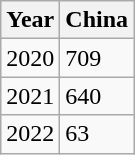<table class="wikitable">
<tr>
<th>Year</th>
<th>China</th>
</tr>
<tr>
<td>2020</td>
<td>709</td>
</tr>
<tr>
<td>2021</td>
<td>640</td>
</tr>
<tr>
<td>2022</td>
<td>63</td>
</tr>
</table>
